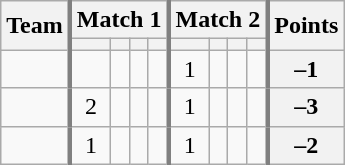<table class="wikitable sortable" style="text-align:center;">
<tr>
<th rowspan=2>Team</th>
<th colspan=4 style="border-left:3px solid gray">Match 1</th>
<th colspan=4 style="border-left:3px solid gray">Match 2</th>
<th rowspan=2 style="border-left:3px solid gray">Points</th>
</tr>
<tr>
<th style="border-left:3px solid gray"></th>
<th></th>
<th></th>
<th></th>
<th style="border-left:3px solid gray"></th>
<th></th>
<th></th>
<th></th>
</tr>
<tr>
<td align=left></td>
<td style="border-left:3px solid gray"></td>
<td></td>
<td></td>
<td></td>
<td style="border-left:3px solid gray">1</td>
<td></td>
<td></td>
<td></td>
<th style="border-left:3px solid gray">–1</th>
</tr>
<tr>
<td align=left></td>
<td style="border-left:3px solid gray">2</td>
<td></td>
<td></td>
<td></td>
<td style="border-left:3px solid gray">1</td>
<td></td>
<td></td>
<td></td>
<th style="border-left:3px solid gray">–3</th>
</tr>
<tr>
<td align=left></td>
<td style="border-left:3px solid gray">1</td>
<td></td>
<td></td>
<td></td>
<td style="border-left:3px solid gray">1</td>
<td></td>
<td></td>
<td></td>
<th style="border-left:3px solid gray">–2</th>
</tr>
</table>
